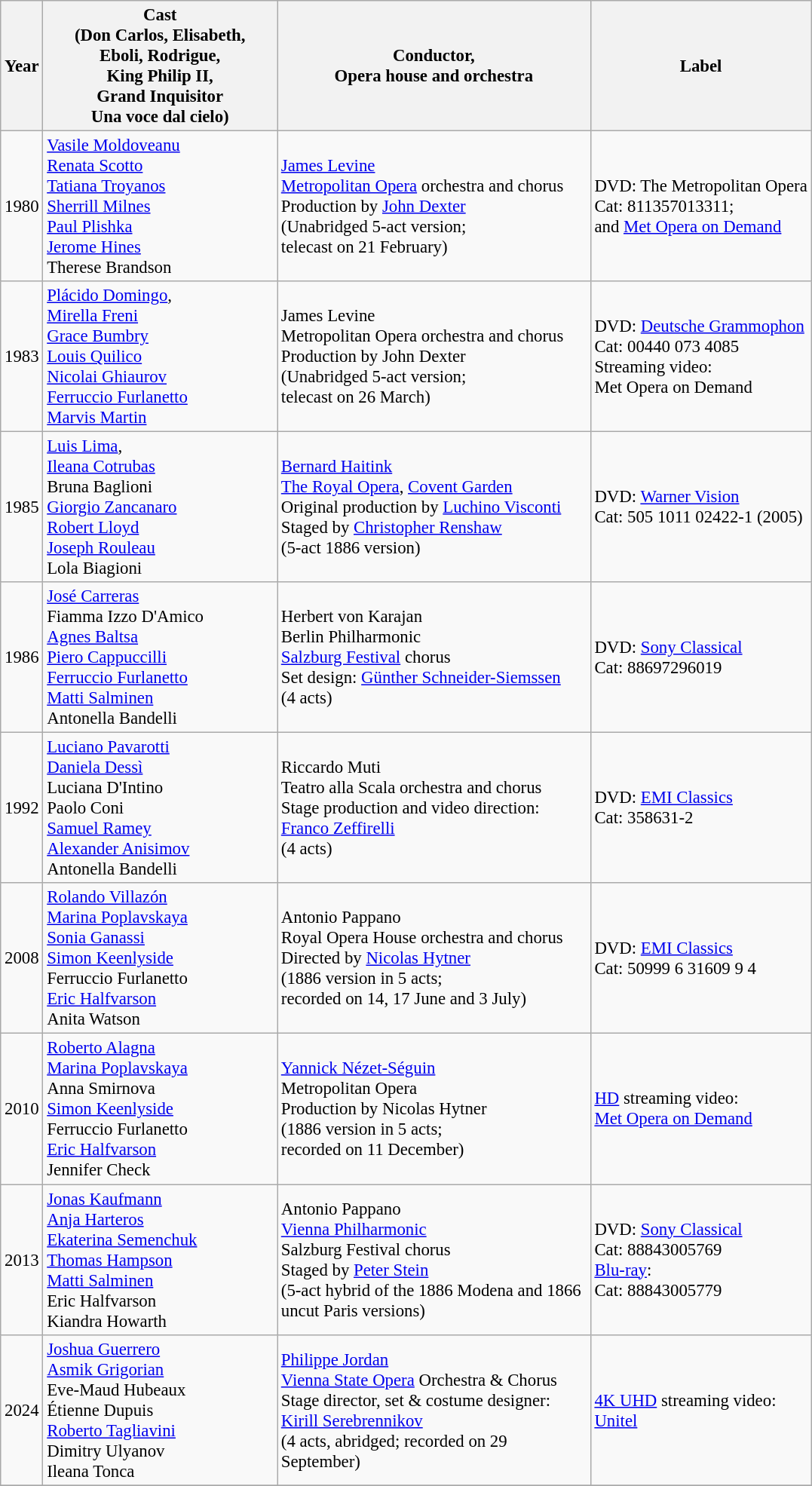<table class="wikitable" style="font-size:95%;">
<tr>
<th>Year</th>
<th Width="200">Cast<br>(Don Carlos, Elisabeth,<br>Eboli, Rodrigue,<br>King Philip II,<br>Grand Inquisitor<br>Una voce dal cielo)</th>
<th Width="270">Conductor,<br>Opera house and orchestra</th>
<th>Label</th>
</tr>
<tr>
<td>1980</td>
<td><a href='#'>Vasile Moldoveanu</a><br><a href='#'>Renata Scotto</a><br><a href='#'>Tatiana Troyanos</a><br><a href='#'>Sherrill Milnes</a><br><a href='#'>Paul Plishka</a><br><a href='#'>Jerome Hines</a><br>Therese Brandson</td>
<td><a href='#'>James Levine</a><br><a href='#'>Metropolitan Opera</a> orchestra and chorus<br>Production by <a href='#'>John Dexter</a><br>(Unabridged 5-act version;<br>telecast on 21 February)</td>
<td>DVD: The Metropolitan Opera<br>Cat: 811357013311;<br>and <a href='#'>Met Opera on Demand</a></td>
</tr>
<tr>
<td>1983</td>
<td><a href='#'>Plácido Domingo</a>, <br><a href='#'>Mirella Freni</a><br><a href='#'>Grace Bumbry</a><br><a href='#'>Louis Quilico</a><br><a href='#'>Nicolai Ghiaurov</a><br><a href='#'>Ferruccio Furlanetto</a><br><a href='#'>Marvis Martin</a></td>
<td>James Levine<br>Metropolitan Opera orchestra and chorus<br>Production by John Dexter<br>(Unabridged 5-act version;<br>telecast on 26 March)</td>
<td>DVD: <a href='#'>Deutsche Grammophon</a> <br>Cat: 00440 073 4085<br>Streaming video:<br>Met Opera on Demand</td>
</tr>
<tr>
<td>1985</td>
<td><a href='#'>Luis Lima</a>,<br><a href='#'>Ileana Cotrubas</a><br>Bruna Baglioni<br><a href='#'>Giorgio Zancanaro</a><br><a href='#'>Robert Lloyd</a><br><a href='#'>Joseph Rouleau</a><br>Lola Biagioni</td>
<td><a href='#'>Bernard Haitink</a><br><a href='#'>The Royal Opera</a>, <a href='#'>Covent Garden</a><br>Original production by <a href='#'>Luchino Visconti</a><br>Staged by <a href='#'>Christopher Renshaw</a><br>(5-act 1886 version)</td>
<td>DVD: <a href='#'>Warner Vision</a><br>Cat: 505 1011 02422-1 (2005)</td>
</tr>
<tr>
<td>1986</td>
<td><a href='#'>José Carreras</a><br>Fiamma Izzo D'Amico<br><a href='#'>Agnes Baltsa</a><br><a href='#'>Piero Cappuccilli</a><br><a href='#'>Ferruccio Furlanetto</a><br><a href='#'>Matti Salminen</a><br>Antonella Bandelli</td>
<td>Herbert von Karajan<br>Berlin Philharmonic <br><a href='#'>Salzburg Festival</a> chorus<br>Set design: <a href='#'>Günther Schneider-Siemssen</a><br>(4 acts)</td>
<td>DVD: <a href='#'>Sony Classical</a><br>Cat: 88697296019</td>
</tr>
<tr>
<td>1992</td>
<td><a href='#'>Luciano Pavarotti</a><br><a href='#'>Daniela Dessì</a><br>Luciana D'Intino<br>Paolo Coni<br><a href='#'>Samuel Ramey</a><br><a href='#'>Alexander Anisimov</a><br>Antonella Bandelli</td>
<td>Riccardo Muti<br>Teatro alla Scala orchestra and chorus<br>Stage production and video direction:<br><a href='#'>Franco Zeffirelli</a><br>(4 acts)</td>
<td>DVD: <a href='#'>EMI Classics</a><br>Cat: 358631-2</td>
</tr>
<tr>
<td>2008</td>
<td><a href='#'>Rolando Villazón</a><br><a href='#'>Marina Poplavskaya</a><br><a href='#'>Sonia Ganassi</a><br><a href='#'>Simon&nbsp;Keenlyside</a><br>Ferruccio Furlanetto<br><a href='#'>Eric Halfvarson</a><br>Anita Watson</td>
<td>Antonio Pappano<br>Royal Opera House orchestra and chorus<br>Directed by <a href='#'>Nicolas Hytner</a><br>(1886 version in 5 acts;<br>recorded on 14, 17 June and 3 July)</td>
<td>DVD: <a href='#'>EMI Classics</a><br>Cat: 50999 6 31609 9 4</td>
</tr>
<tr>
<td>2010</td>
<td><a href='#'>Roberto Alagna</a><br><a href='#'>Marina Poplavskaya</a><br>Anna Smirnova<br><a href='#'>Simon Keenlyside</a><br>Ferruccio Furlanetto<br><a href='#'>Eric Halfvarson</a><br>Jennifer Check</td>
<td><a href='#'>Yannick Nézet-Séguin</a><br>Metropolitan Opera<br>Production by Nicolas Hytner<br>(1886 version in 5 acts;<br>recorded on 11 December)</td>
<td><a href='#'>HD</a> streaming video:<br><a href='#'>Met Opera on Demand</a></td>
</tr>
<tr>
<td>2013</td>
<td><a href='#'>Jonas Kaufmann</a><br><a href='#'>Anja Harteros</a><br><a href='#'>Ekaterina Semenchuk</a><br><a href='#'>Thomas Hampson</a><br><a href='#'>Matti Salminen</a><br>Eric Halfvarson<br>Kiandra Howarth</td>
<td>Antonio Pappano<br><a href='#'>Vienna Philharmonic</a><br>Salzburg Festival chorus<br>Staged by <a href='#'>Peter Stein</a><br>(5-act hybrid of the 1886 Modena and 1866 uncut Paris versions)</td>
<td>DVD: <a href='#'>Sony Classical</a><br>Cat: 88843005769<br><a href='#'>Blu-ray</a>:<br>Cat: 88843005779</td>
</tr>
<tr>
<td>2024</td>
<td><a href='#'>Joshua Guerrero</a><br><a href='#'>Asmik Grigorian</a><br>Eve-Maud Hubeaux<br>Étienne Dupuis<br><a href='#'>Roberto Tagliavini</a><br>Dimitry Ulyanov<br>Ileana Tonca</td>
<td><a href='#'>Philippe Jordan</a><br><a href='#'>Vienna State Opera</a> Orchestra & Chorus<br>Stage director, set & costume designer: <a href='#'>Kirill Serebrennikov</a><br>(4 acts, abridged; recorded on 29 September)</td>
<td><a href='#'>4K UHD</a> streaming video:<br><a href='#'>Unitel</a></td>
</tr>
<tr>
</tr>
</table>
